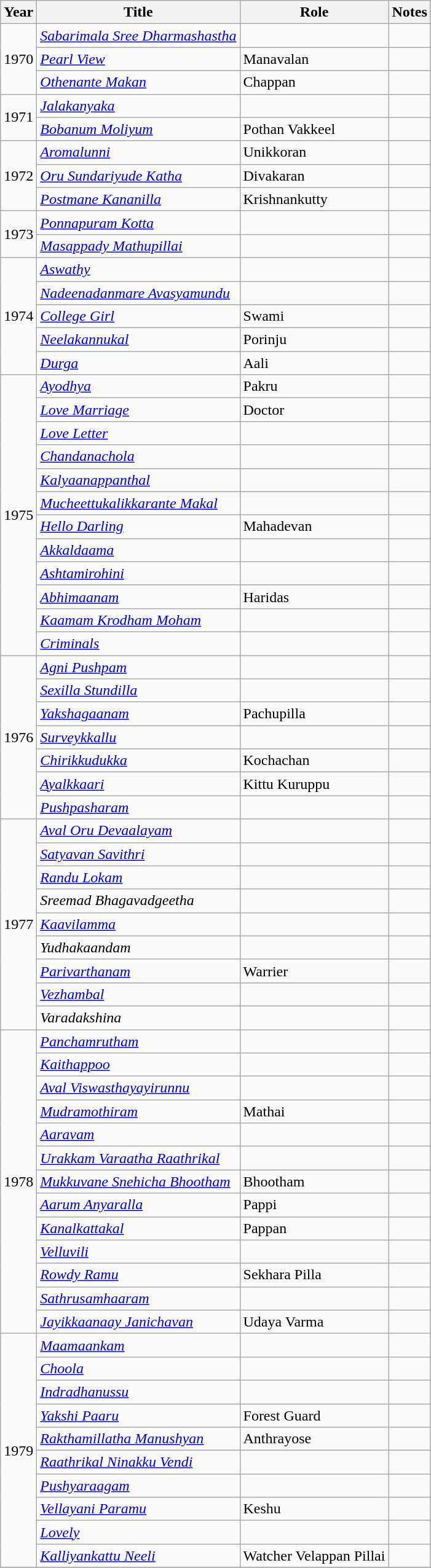<table class="wikitable sortable">
<tr>
<th>Year</th>
<th>Title</th>
<th>Role</th>
<th class="unsortable">Notes</th>
</tr>
<tr>
<td rowspan=3>1970</td>
<td><em><a href='#'>Sabarimala Sree Dharmashastha</a></em></td>
<td></td>
<td></td>
</tr>
<tr>
<td><em><a href='#'>Pearl View</a></em></td>
<td>Manavalan</td>
<td></td>
</tr>
<tr>
<td><em><a href='#'>Othenante Makan</a></em></td>
<td>Chappan</td>
<td></td>
</tr>
<tr>
<td rowspan=2>1971</td>
<td><em><a href='#'>Jalakanyaka</a></em></td>
<td></td>
<td></td>
</tr>
<tr>
<td><em><a href='#'>Bobanum Moliyum</a></em></td>
<td>Pothan Vakkeel</td>
<td></td>
</tr>
<tr>
<td rowspan=3>1972</td>
<td><em><a href='#'>Aromalunni</a></em></td>
<td>Unikkoran</td>
<td></td>
</tr>
<tr>
<td><em><a href='#'>Oru Sundariyude Katha</a></em></td>
<td>Divakaran</td>
<td></td>
</tr>
<tr>
<td><em><a href='#'>Postmane Kananilla</a></em></td>
<td>Krishnankutty</td>
<td></td>
</tr>
<tr>
<td rowspan=2>1973</td>
<td><em><a href='#'>Ponnapuram Kotta</a></em></td>
<td></td>
<td></td>
</tr>
<tr>
<td><em><a href='#'>Masappady Mathupillai</a></em></td>
<td></td>
<td></td>
</tr>
<tr>
<td rowspan=5>1974</td>
<td><em><a href='#'>Aswathy</a></em></td>
<td></td>
<td></td>
</tr>
<tr>
<td><em><a href='#'>Nadeenadanmare Avasyamundu</a></em></td>
<td></td>
<td></td>
</tr>
<tr>
<td><em><a href='#'>College Girl</a></em></td>
<td>Swami</td>
<td></td>
</tr>
<tr>
<td><em><a href='#'>Neelakannukal</a></em></td>
<td>Porinju</td>
<td></td>
</tr>
<tr>
<td><em><a href='#'>Durga</a></em></td>
<td>Aali</td>
<td></td>
</tr>
<tr>
<td rowspan=12>1975</td>
<td><em><a href='#'>Ayodhya</a></em></td>
<td>Pakru</td>
<td></td>
</tr>
<tr>
<td><em><a href='#'>Love Marriage</a></em></td>
<td>Doctor</td>
<td></td>
</tr>
<tr>
<td><em><a href='#'>Love Letter</a></em></td>
<td></td>
<td></td>
</tr>
<tr>
<td><em><a href='#'>Chandanachola</a></em></td>
<td></td>
<td></td>
</tr>
<tr>
<td><em><a href='#'>Kalyaanappanthal</a></em></td>
<td></td>
<td></td>
</tr>
<tr>
<td><em><a href='#'>Mucheettukalikkarante Makal</a></em></td>
<td></td>
<td></td>
</tr>
<tr>
<td><em><a href='#'>Hello Darling</a></em></td>
<td>Mahadevan</td>
<td></td>
</tr>
<tr>
<td><em><a href='#'>Akkaldaama</a></em></td>
<td></td>
<td></td>
</tr>
<tr>
<td><em><a href='#'>Ashtamirohini</a></em></td>
<td></td>
<td></td>
</tr>
<tr>
<td><em><a href='#'>Abhimaanam</a></em></td>
<td>Haridas</td>
<td></td>
</tr>
<tr>
<td><em><a href='#'>Kaamam Krodham Moham</a></em></td>
<td></td>
<td></td>
</tr>
<tr>
<td><em><a href='#'>Criminals</a></em></td>
<td></td>
<td></td>
</tr>
<tr>
<td rowspan=7>1976</td>
<td><em><a href='#'>Agni Pushpam</a></em></td>
<td></td>
<td></td>
</tr>
<tr>
<td><em><a href='#'>Sexilla Stundilla</a></em></td>
<td></td>
<td></td>
</tr>
<tr>
<td><em><a href='#'>Yakshagaanam</a></em></td>
<td>Pachupilla</td>
<td></td>
</tr>
<tr>
<td><em><a href='#'>Surveykkallu</a></em></td>
<td></td>
<td></td>
</tr>
<tr>
<td><em><a href='#'>Chirikkudukka</a></em></td>
<td>Kochachan</td>
<td></td>
</tr>
<tr>
<td><em><a href='#'>Ayalkkaari</a></em></td>
<td>Kittu Kuruppu</td>
<td></td>
</tr>
<tr>
<td><em><a href='#'>Pushpasharam</a></em></td>
<td></td>
<td></td>
</tr>
<tr>
<td rowspan=9>1977</td>
<td><em><a href='#'>Aval Oru Devaalayam</a></em></td>
<td></td>
<td></td>
</tr>
<tr>
<td><em><a href='#'>Satyavan Savithri</a></em></td>
<td></td>
<td></td>
</tr>
<tr>
<td><em><a href='#'>Randu Lokam</a></em></td>
<td></td>
<td></td>
</tr>
<tr>
<td><em>Sreemad Bhagavadgeetha</em></td>
<td></td>
<td></td>
</tr>
<tr>
<td><em><a href='#'>Kaavilamma</a></em></td>
<td></td>
<td></td>
</tr>
<tr>
<td><em>Yudhakaandam</em></td>
<td></td>
<td></td>
</tr>
<tr>
<td><em><a href='#'>Parivarthanam</a></em></td>
<td>Warrier</td>
<td></td>
</tr>
<tr>
<td><em><a href='#'>Vezhambal</a></em></td>
<td></td>
<td></td>
</tr>
<tr>
<td><em>Varadakshina</em></td>
<td></td>
<td></td>
</tr>
<tr>
<td rowspan=13>1978</td>
<td><em><a href='#'>Panchamrutham</a></em></td>
<td></td>
<td></td>
</tr>
<tr>
<td><em><a href='#'>Kaithappoo</a></em></td>
<td></td>
<td></td>
</tr>
<tr>
<td><em><a href='#'>Aval Viswasthayayirunnu</a></em></td>
<td></td>
<td></td>
</tr>
<tr>
<td><em><a href='#'>Mudramothiram</a></em></td>
<td>Mathai</td>
<td></td>
</tr>
<tr>
<td><em><a href='#'>Aaravam</a></em></td>
<td></td>
<td></td>
</tr>
<tr>
<td><em><a href='#'>Urakkam Varaatha Raathrikal</a></em></td>
<td></td>
<td></td>
</tr>
<tr>
<td><em><a href='#'>Mukkuvane Snehicha Bhootham</a></em></td>
<td>Bhootham</td>
<td></td>
</tr>
<tr>
<td><em><a href='#'>Aarum Anyaralla</a></em></td>
<td>Pappi</td>
<td></td>
</tr>
<tr>
<td><em><a href='#'>Kanalkattakal</a></em></td>
<td>Pappan</td>
<td></td>
</tr>
<tr>
<td><em><a href='#'>Velluvili</a></em></td>
<td></td>
<td></td>
</tr>
<tr>
<td><em><a href='#'>Rowdy Ramu</a></em></td>
<td>Sekhara Pilla</td>
<td></td>
</tr>
<tr>
<td><em><a href='#'>Sathrusamhaaram</a></em></td>
<td></td>
<td></td>
</tr>
<tr>
<td><em><a href='#'>Jayikkaanaay Janichavan</a></em></td>
<td>Udaya Varma</td>
<td></td>
</tr>
<tr>
<td rowspan=10>1979</td>
<td><em><a href='#'>Maamaankam</a></em></td>
<td></td>
<td></td>
</tr>
<tr>
<td><em><a href='#'>Choola</a></em></td>
<td></td>
<td></td>
</tr>
<tr>
<td><em><a href='#'>Indradhanussu</a></em></td>
<td></td>
<td></td>
</tr>
<tr>
<td><em><a href='#'>Yakshi Paaru</a></em></td>
<td>Forest Guard</td>
<td></td>
</tr>
<tr>
<td><em><a href='#'>Rakthamillatha Manushyan</a></em></td>
<td>Anthrayose</td>
<td></td>
</tr>
<tr>
<td><em><a href='#'>Raathrikal Ninakku Vendi</a></em></td>
<td></td>
<td></td>
</tr>
<tr>
<td><em><a href='#'>Pushyaraagam</a></em></td>
<td></td>
<td></td>
</tr>
<tr>
<td><em><a href='#'>Vellayani Paramu</a></em></td>
<td>Keshu</td>
<td></td>
</tr>
<tr>
<td><em><a href='#'>Lovely</a></em></td>
<td></td>
<td></td>
</tr>
<tr>
<td><em><a href='#'>Kalliyankattu Neeli</a></em></td>
<td>Watcher Velappan Pillai</td>
<td></td>
</tr>
<tr>
</tr>
</table>
